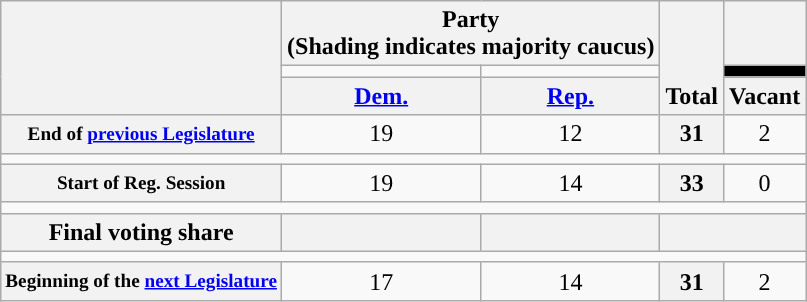<table class=wikitable style="text-align:center">
<tr style="vertical-align:bottom;">
<th rowspan=3></th>
<th colspan=2>Party <div>(Shading indicates majority caucus)</div></th>
<th rowspan=3>Total</th>
<th></th>
</tr>
<tr style="height:5px">
<td style="background-color:"></td>
<td style="background-color:"></td>
<td style="background:black;"></td>
</tr>
<tr>
<th><a href='#'>Dem.</a></th>
<th><a href='#'>Rep.</a></th>
<th>Vacant</th>
</tr>
<tr>
<th style="font-size:80%;">End of <a href='#'>previous Legislature</a></th>
<td>19</td>
<td>12</td>
<th>31</th>
<td>2</td>
</tr>
<tr>
<td colspan=5></td>
</tr>
<tr>
<th style="font-size:80%;">Start of Reg. Session</th>
<td>19</td>
<td>14</td>
<th>33</th>
<td>0</td>
</tr>
<tr>
<td colspan=5></td>
</tr>
<tr>
<th>Final voting share</th>
<th></th>
<th></th>
<th colspan=2></th>
</tr>
<tr>
<td colspan=5></td>
</tr>
<tr>
<th style="font-size:80%;">Beginning of the <a href='#'>next Legislature</a></th>
<td>17</td>
<td>14</td>
<th>31</th>
<td>2</td>
</tr>
</table>
